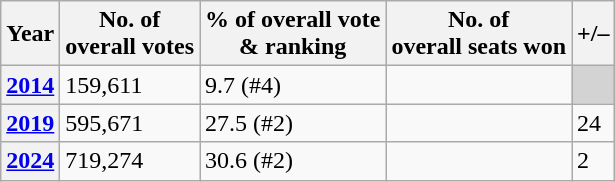<table class=wikitable>
<tr>
<th>Year</th>
<th>No. of<br>overall votes</th>
<th>% of overall vote<br> & ranking</th>
<th>No. of<br>overall seats won</th>
<th>+/–</th>
</tr>
<tr>
<th><a href='#'>2014</a></th>
<td>159,611</td>
<td>9.7 (#4)</td>
<td></td>
<td style="background:lightgrey;"></td>
</tr>
<tr>
<th><a href='#'>2019</a></th>
<td>595,671</td>
<td>27.5 (#2)</td>
<td></td>
<td> 24</td>
</tr>
<tr>
<th><a href='#'>2024</a></th>
<td>719,274</td>
<td>30.6 (#2)</td>
<td></td>
<td> 2</td>
</tr>
</table>
